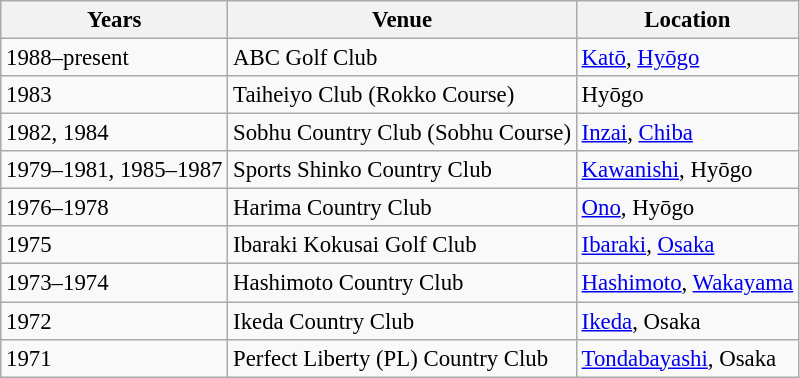<table class=wikitable style="font-size:95%">
<tr>
<th>Years</th>
<th>Venue</th>
<th>Location</th>
</tr>
<tr>
<td>1988–present</td>
<td>ABC Golf Club</td>
<td><a href='#'>Katō</a>, <a href='#'>Hyōgo</a></td>
</tr>
<tr>
<td>1983</td>
<td>Taiheiyo Club (Rokko Course)</td>
<td>Hyōgo</td>
</tr>
<tr>
<td>1982, 1984</td>
<td>Sobhu Country Club (Sobhu Course)</td>
<td><a href='#'>Inzai</a>, <a href='#'>Chiba</a></td>
</tr>
<tr>
<td>1979–1981, 1985–1987</td>
<td>Sports Shinko Country Club</td>
<td><a href='#'>Kawanishi</a>, Hyōgo</td>
</tr>
<tr>
<td>1976–1978</td>
<td>Harima Country Club</td>
<td><a href='#'>Ono</a>, Hyōgo</td>
</tr>
<tr>
<td>1975</td>
<td>Ibaraki Kokusai Golf Club</td>
<td><a href='#'>Ibaraki</a>, <a href='#'>Osaka</a></td>
</tr>
<tr>
<td>1973–1974</td>
<td>Hashimoto Country Club</td>
<td><a href='#'>Hashimoto</a>, <a href='#'>Wakayama</a></td>
</tr>
<tr>
<td>1972</td>
<td>Ikeda Country Club</td>
<td><a href='#'>Ikeda</a>, Osaka</td>
</tr>
<tr>
<td>1971</td>
<td>Perfect Liberty (PL) Country Club</td>
<td><a href='#'>Tondabayashi</a>, Osaka</td>
</tr>
</table>
